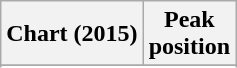<table class="wikitable sortable plainrowheaders" style="text-align:center;">
<tr>
<th>Chart (2015)</th>
<th>Peak<br>position</th>
</tr>
<tr>
</tr>
<tr>
</tr>
</table>
